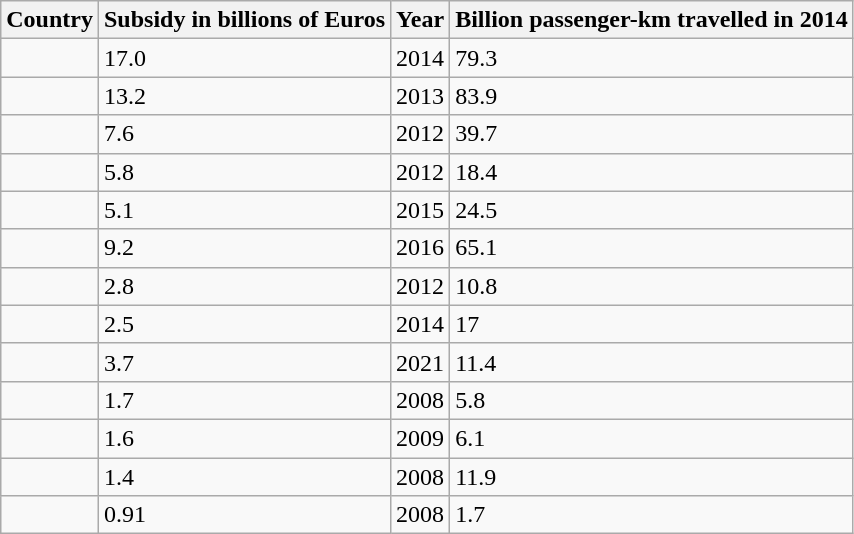<table class="wikitable sortable">
<tr>
<th>Country</th>
<th>Subsidy in billions of Euros</th>
<th>Year</th>
<th>Billion passenger-km travelled in 2014</th>
</tr>
<tr>
<td></td>
<td>17.0</td>
<td>2014</td>
<td>79.3</td>
</tr>
<tr>
<td></td>
<td>13.2</td>
<td>2013</td>
<td>83.9</td>
</tr>
<tr>
<td></td>
<td>7.6</td>
<td>2012</td>
<td>39.7</td>
</tr>
<tr>
<td></td>
<td>5.8</td>
<td>2012</td>
<td>18.4</td>
</tr>
<tr>
<td></td>
<td>5.1</td>
<td>2015</td>
<td>24.5</td>
</tr>
<tr>
<td></td>
<td>9.2</td>
<td>2016</td>
<td>65.1</td>
</tr>
<tr>
<td></td>
<td>2.8</td>
<td>2012</td>
<td>10.8</td>
</tr>
<tr>
<td></td>
<td>2.5</td>
<td>2014</td>
<td>17</td>
</tr>
<tr>
<td></td>
<td>3.7</td>
<td>2021</td>
<td>11.4</td>
</tr>
<tr>
<td></td>
<td>1.7</td>
<td>2008</td>
<td>5.8</td>
</tr>
<tr>
<td></td>
<td>1.6</td>
<td>2009</td>
<td>6.1</td>
</tr>
<tr>
<td></td>
<td>1.4</td>
<td>2008</td>
<td>11.9</td>
</tr>
<tr>
<td></td>
<td>0.91</td>
<td>2008</td>
<td>1.7</td>
</tr>
</table>
